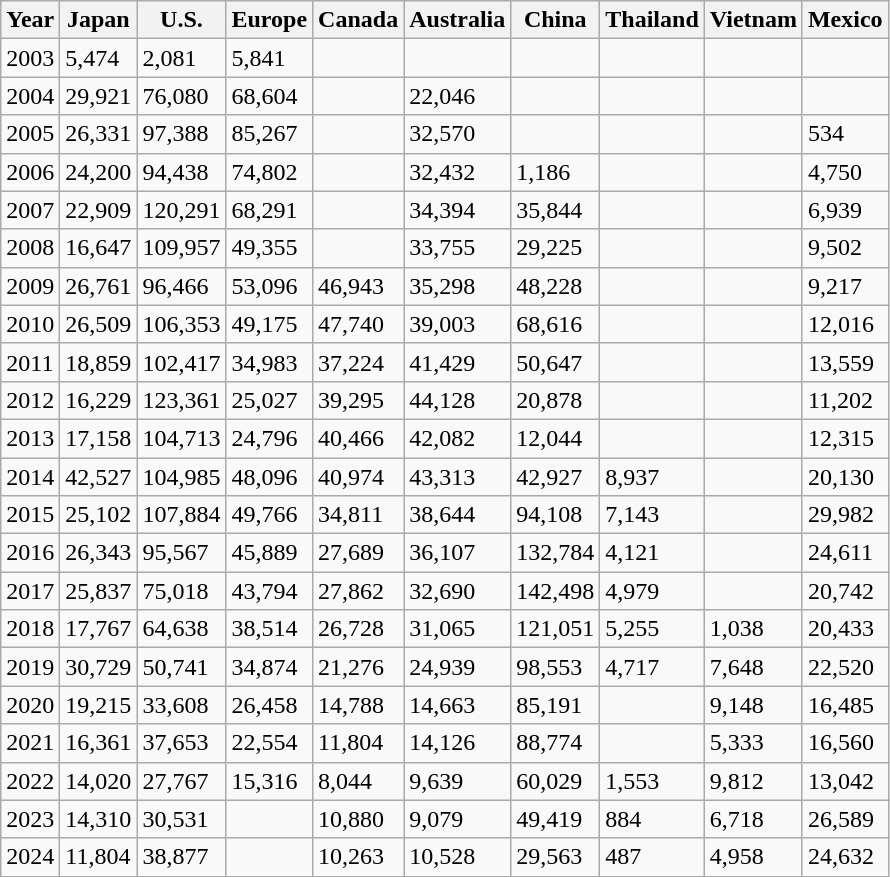<table class="wikitable">
<tr>
<th>Year</th>
<th>Japan</th>
<th>U.S.</th>
<th>Europe</th>
<th>Canada</th>
<th>Australia</th>
<th>China</th>
<th>Thailand</th>
<th>Vietnam</th>
<th>Mexico</th>
</tr>
<tr>
<td>2003</td>
<td>5,474</td>
<td>2,081</td>
<td>5,841</td>
<td></td>
<td></td>
<td></td>
<td></td>
<td></td>
<td></td>
</tr>
<tr>
<td>2004</td>
<td>29,921</td>
<td>76,080</td>
<td>68,604</td>
<td></td>
<td>22,046</td>
<td></td>
<td></td>
<td></td>
<td></td>
</tr>
<tr>
<td>2005</td>
<td>26,331</td>
<td>97,388</td>
<td>85,267</td>
<td></td>
<td>32,570</td>
<td></td>
<td></td>
<td></td>
<td>534</td>
</tr>
<tr>
<td>2006</td>
<td>24,200</td>
<td>94,438</td>
<td>74,802</td>
<td></td>
<td>32,432</td>
<td>1,186</td>
<td></td>
<td></td>
<td>4,750</td>
</tr>
<tr>
<td>2007</td>
<td>22,909</td>
<td>120,291</td>
<td>68,291</td>
<td></td>
<td>34,394</td>
<td>35,844</td>
<td></td>
<td></td>
<td>6,939</td>
</tr>
<tr>
<td>2008</td>
<td>16,647</td>
<td>109,957</td>
<td>49,355</td>
<td></td>
<td>33,755</td>
<td>29,225</td>
<td></td>
<td></td>
<td>9,502</td>
</tr>
<tr>
<td>2009</td>
<td>26,761</td>
<td>96,466</td>
<td>53,096</td>
<td>46,943</td>
<td>35,298</td>
<td>48,228</td>
<td></td>
<td></td>
<td>9,217</td>
</tr>
<tr>
<td>2010</td>
<td>26,509</td>
<td>106,353</td>
<td>49,175</td>
<td>47,740</td>
<td>39,003</td>
<td>68,616</td>
<td></td>
<td></td>
<td>12,016</td>
</tr>
<tr>
<td>2011</td>
<td>18,859</td>
<td>102,417</td>
<td>34,983</td>
<td>37,224</td>
<td>41,429</td>
<td>50,647</td>
<td></td>
<td></td>
<td>13,559</td>
</tr>
<tr>
<td>2012</td>
<td>16,229</td>
<td>123,361</td>
<td>25,027</td>
<td>39,295</td>
<td>44,128</td>
<td>20,878</td>
<td></td>
<td></td>
<td>11,202</td>
</tr>
<tr>
<td>2013</td>
<td>17,158</td>
<td>104,713</td>
<td>24,796</td>
<td>40,466</td>
<td>42,082</td>
<td>12,044</td>
<td></td>
<td></td>
<td>12,315</td>
</tr>
<tr>
<td>2014</td>
<td>42,527</td>
<td>104,985</td>
<td>48,096</td>
<td>40,974</td>
<td>43,313</td>
<td>42,927</td>
<td>8,937</td>
<td></td>
<td>20,130</td>
</tr>
<tr>
<td>2015</td>
<td>25,102</td>
<td>107,884</td>
<td>49,766</td>
<td>34,811</td>
<td>38,644</td>
<td>94,108</td>
<td>7,143</td>
<td></td>
<td>29,982</td>
</tr>
<tr>
<td>2016</td>
<td>26,343</td>
<td>95,567</td>
<td>45,889</td>
<td>27,689</td>
<td>36,107</td>
<td>132,784</td>
<td>4,121</td>
<td></td>
<td>24,611</td>
</tr>
<tr>
<td>2017</td>
<td>25,837</td>
<td>75,018</td>
<td>43,794</td>
<td>27,862</td>
<td>32,690</td>
<td>142,498</td>
<td>4,979</td>
<td></td>
<td>20,742</td>
</tr>
<tr>
<td>2018</td>
<td>17,767</td>
<td>64,638</td>
<td>38,514</td>
<td>26,728</td>
<td>31,065</td>
<td>121,051</td>
<td>5,255</td>
<td>1,038</td>
<td>20,433</td>
</tr>
<tr>
<td>2019</td>
<td>30,729</td>
<td>50,741</td>
<td>34,874</td>
<td>21,276</td>
<td>24,939</td>
<td>98,553</td>
<td>4,717</td>
<td>7,648</td>
<td>22,520</td>
</tr>
<tr>
<td>2020</td>
<td>19,215</td>
<td>33,608</td>
<td>26,458</td>
<td>14,788</td>
<td>14,663</td>
<td>85,191</td>
<td></td>
<td>9,148</td>
<td>16,485</td>
</tr>
<tr>
<td>2021</td>
<td>16,361</td>
<td>37,653</td>
<td>22,554</td>
<td>11,804</td>
<td>14,126</td>
<td>88,774</td>
<td></td>
<td>5,333</td>
<td>16,560</td>
</tr>
<tr>
<td>2022</td>
<td>14,020</td>
<td>27,767</td>
<td>15,316</td>
<td>8,044</td>
<td>9,639</td>
<td>60,029</td>
<td>1,553</td>
<td>9,812</td>
<td>13,042</td>
</tr>
<tr>
<td>2023</td>
<td>14,310</td>
<td>30,531</td>
<td></td>
<td>10,880</td>
<td>9,079</td>
<td>49,419</td>
<td>884</td>
<td>6,718</td>
<td>26,589</td>
</tr>
<tr>
<td>2024</td>
<td>11,804</td>
<td>38,877</td>
<td></td>
<td>10,263</td>
<td>10,528</td>
<td>29,563</td>
<td>487</td>
<td>4,958</td>
<td>24,632</td>
</tr>
</table>
